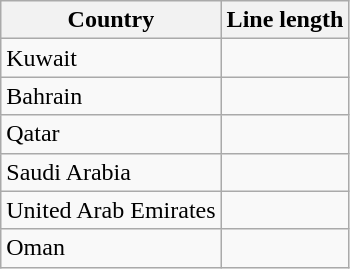<table class="wikitable">
<tr>
<th>Country</th>
<th>Line length</th>
</tr>
<tr>
<td>Kuwait</td>
<td></td>
</tr>
<tr>
<td>Bahrain</td>
<td></td>
</tr>
<tr>
<td>Qatar</td>
<td></td>
</tr>
<tr>
<td>Saudi Arabia</td>
<td></td>
</tr>
<tr>
<td>United  Arab Emirates</td>
<td></td>
</tr>
<tr>
<td>Oman</td>
<td></td>
</tr>
</table>
